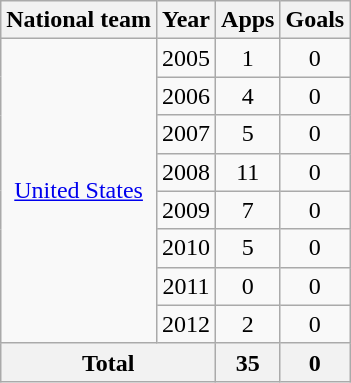<table class="wikitable" style="text-align:center">
<tr>
<th>National team</th>
<th>Year</th>
<th>Apps</th>
<th>Goals</th>
</tr>
<tr>
<td rowspan="8"><a href='#'>United States</a></td>
<td>2005</td>
<td>1</td>
<td>0</td>
</tr>
<tr>
<td>2006</td>
<td>4</td>
<td>0</td>
</tr>
<tr>
<td>2007</td>
<td>5</td>
<td>0</td>
</tr>
<tr>
<td>2008</td>
<td>11</td>
<td>0</td>
</tr>
<tr>
<td>2009</td>
<td>7</td>
<td>0</td>
</tr>
<tr>
<td>2010</td>
<td>5</td>
<td>0</td>
</tr>
<tr>
<td>2011</td>
<td>0</td>
<td>0</td>
</tr>
<tr>
<td>2012</td>
<td>2</td>
<td>0</td>
</tr>
<tr>
<th colspan="2">Total</th>
<th>35</th>
<th>0</th>
</tr>
</table>
